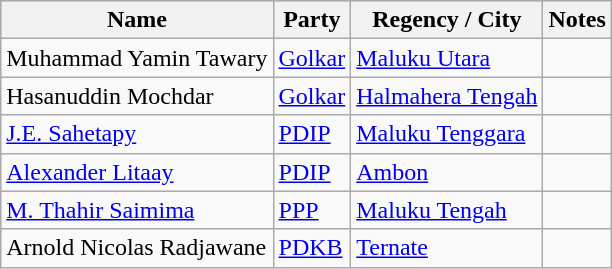<table class="wikitable sortable" style="font-size: 100%;">
<tr bgcolor="#cccccc">
<th>Name</th>
<th>Party</th>
<th>Regency / City</th>
<th>Notes</th>
</tr>
<tr>
<td>Muhammad Yamin Tawary</td>
<td><a href='#'>Golkar</a></td>
<td><a href='#'>Maluku Utara</a></td>
<td></td>
</tr>
<tr>
<td>Hasanuddin Mochdar</td>
<td><a href='#'>Golkar</a></td>
<td><a href='#'>Halmahera Tengah</a></td>
<td></td>
</tr>
<tr>
<td><a href='#'>J.E. Sahetapy</a></td>
<td><a href='#'>PDIP</a></td>
<td><a href='#'>Maluku Tenggara</a></td>
<td></td>
</tr>
<tr>
<td><a href='#'>Alexander Litaay</a></td>
<td><a href='#'>PDIP</a></td>
<td><a href='#'>Ambon</a></td>
<td></td>
</tr>
<tr>
<td><a href='#'>M. Thahir Saimima</a></td>
<td><a href='#'>PPP</a></td>
<td><a href='#'>Maluku Tengah</a></td>
<td></td>
</tr>
<tr>
<td>Arnold Nicolas Radjawane</td>
<td><a href='#'>PDKB</a></td>
<td><a href='#'>Ternate</a></td>
<td></td>
</tr>
</table>
